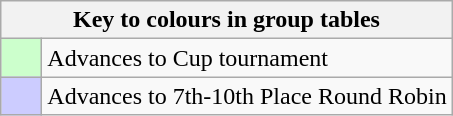<table class="wikitable" style="text-align: center;">
<tr>
<th colspan=2>Key to colours in group tables</th>
</tr>
<tr>
<td style="background:#ccffcc; width:20px;"></td>
<td align=left>Advances to Cup tournament</td>
</tr>
<tr>
<td style="background:#ccccff; width:20px;"></td>
<td align=left>Advances to 7th-10th Place Round Robin</td>
</tr>
</table>
